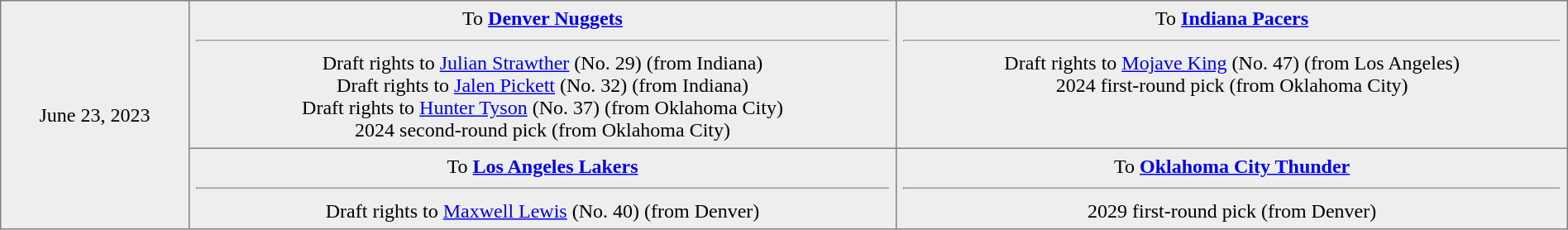<table border="1" style="border-collapse:collapse; text-align:center; width:100%;"  cellpadding="5">
<tr style="background:#eee;">
<td style="width:12%" rowspan=2>June 23, 2023</td>
<td align="center" valign="top">To <strong><a href='#'>Denver Nuggets</a></strong><hr>Draft rights to <a href='#'>Julian Strawther</a> (No. 29) (from Indiana)<br>Draft rights to <a href='#'>Jalen Pickett</a> (No. 32) (from Indiana)<br>Draft rights to <a href='#'>Hunter Tyson</a> (No. 37) (from Oklahoma City)<br>2024 second-round pick (from Oklahoma City)</td>
<td align="center" valign="top">To <strong><a href='#'>Indiana Pacers</a></strong><hr>Draft rights to <a href='#'>Mojave King</a> (No. 47) (from Los Angeles)<br>2024 first-round pick (from Oklahoma City)</td>
</tr>
<tr style="background:#eee;">
<td align="center" valign="top">To <strong><a href='#'>Los Angeles Lakers</a></strong><hr>Draft rights to <a href='#'>Maxwell Lewis</a> (No. 40) (from Denver)</td>
<td align="center" valign="top">To <strong><a href='#'>Oklahoma City Thunder</a></strong><hr>2029 first-round pick (from Denver)</td>
</tr>
</table>
